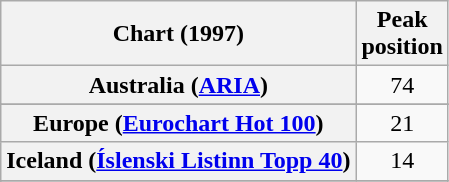<table class="wikitable sortable plainrowheaders" style="text-align:center">
<tr>
<th scope="col">Chart (1997)</th>
<th scope="col">Peak<br>position</th>
</tr>
<tr>
<th scope="row">Australia (<a href='#'>ARIA</a>)</th>
<td>74</td>
</tr>
<tr>
</tr>
<tr>
</tr>
<tr>
</tr>
<tr>
<th scope="row">Europe (<a href='#'>Eurochart Hot 100</a>)</th>
<td>21</td>
</tr>
<tr>
<th scope="row">Iceland (<a href='#'>Íslenski Listinn Topp 40</a>)</th>
<td>14</td>
</tr>
<tr>
</tr>
<tr>
</tr>
<tr>
</tr>
<tr>
</tr>
<tr>
</tr>
<tr>
</tr>
<tr>
</tr>
</table>
